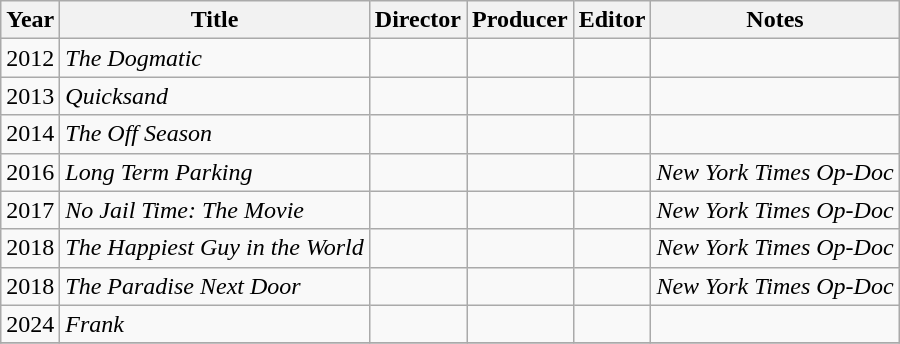<table class="wikitable">
<tr>
<th>Year</th>
<th>Title</th>
<th>Director</th>
<th>Producer</th>
<th>Editor</th>
<th class="unsortable">Notes</th>
</tr>
<tr>
<td>2012</td>
<td><em>The Dogmatic</em></td>
<td></td>
<td></td>
<td></td>
<td></td>
</tr>
<tr>
<td>2013</td>
<td><em>Quicksand</em></td>
<td></td>
<td></td>
<td></td>
<td></td>
</tr>
<tr>
<td>2014</td>
<td><em>The Off Season</em></td>
<td></td>
<td></td>
<td></td>
<td></td>
</tr>
<tr>
<td>2016</td>
<td><em>Long Term Parking</em></td>
<td></td>
<td></td>
<td></td>
<td><em>New York Times Op-Doc</em></td>
</tr>
<tr>
<td>2017</td>
<td><em>No Jail Time: The Movie</em></td>
<td></td>
<td></td>
<td></td>
<td><em>New York Times Op-Doc</em></td>
</tr>
<tr>
<td>2018</td>
<td><em>The Happiest Guy in the World</em></td>
<td></td>
<td></td>
<td></td>
<td><em>New York Times Op-Doc</em></td>
</tr>
<tr>
<td>2018</td>
<td><em>The Paradise Next Door</em></td>
<td></td>
<td></td>
<td></td>
<td><em>New York Times Op-Doc</em></td>
</tr>
<tr>
<td>2024</td>
<td><em>Frank</em></td>
<td></td>
<td></td>
<td></td>
<td></td>
</tr>
<tr>
</tr>
</table>
